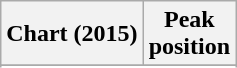<table class="wikitable sortable plainrowheaders" style="text-align:center;">
<tr>
<th scope="col">Chart (2015)</th>
<th scope="col">Peak<br>position</th>
</tr>
<tr>
</tr>
<tr>
</tr>
<tr>
</tr>
<tr>
</tr>
<tr>
</tr>
</table>
